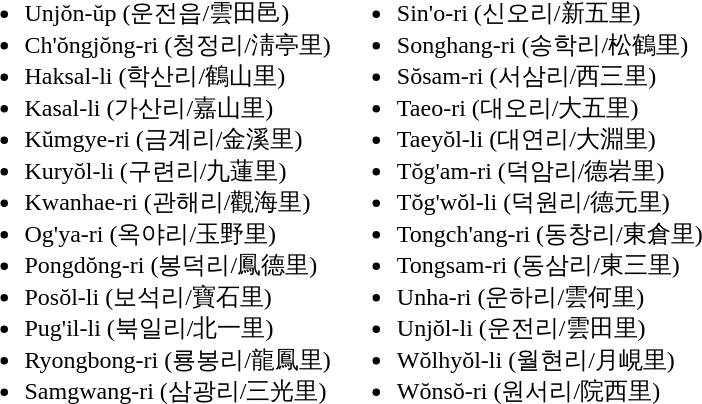<table>
<tr>
<td valign="top"><br><ul><li>Unjŏn-ŭp (운전읍/雲田邑)</li><li>Ch'ŏngjŏng-ri (청정리/淸亭里)</li><li>Haksal-li (학산리/鶴山里)</li><li>Kasal-li (가산리/嘉山里)</li><li>Kŭmgye-ri (금계리/金溪里)</li><li>Kuryŏl-li (구련리/九蓮里)</li><li>Kwanhae-ri (관해리/觀海里)</li><li>Og'ya-ri (옥야리/玉野里)</li><li>Pongdŏng-ri (봉덕리/鳳德里)</li><li>Posŏl-li (보석리/寶石里)</li><li>Pug'il-li (북일리/北一里)</li><li>Ryongbong-ri (룡봉리/龍鳳里)</li><li>Samgwang-ri (삼광리/三光里)</li></ul></td>
<td valign="top"><br><ul><li>Sin'o-ri (신오리/新五里)</li><li>Songhang-ri (송학리/松鶴里)</li><li>Sŏsam-ri (서삼리/西三里)</li><li>Taeo-ri (대오리/大五里)</li><li>Taeyŏl-li (대연리/大淵里)</li><li>Tŏg'am-ri (덕암리/德岩里)</li><li>Tŏg'wŏl-li (덕원리/德元里)</li><li>Tongch'ang-ri (동창리/東倉里)</li><li>Tongsam-ri (동삼리/東三里)</li><li>Unha-ri (운하리/雲何里)</li><li>Unjŏl-li (운전리/雲田里)</li><li>Wŏlhyŏl-li (월현리/月峴里)</li><li>Wŏnsŏ-ri (원서리/院西里)</li></ul></td>
</tr>
</table>
